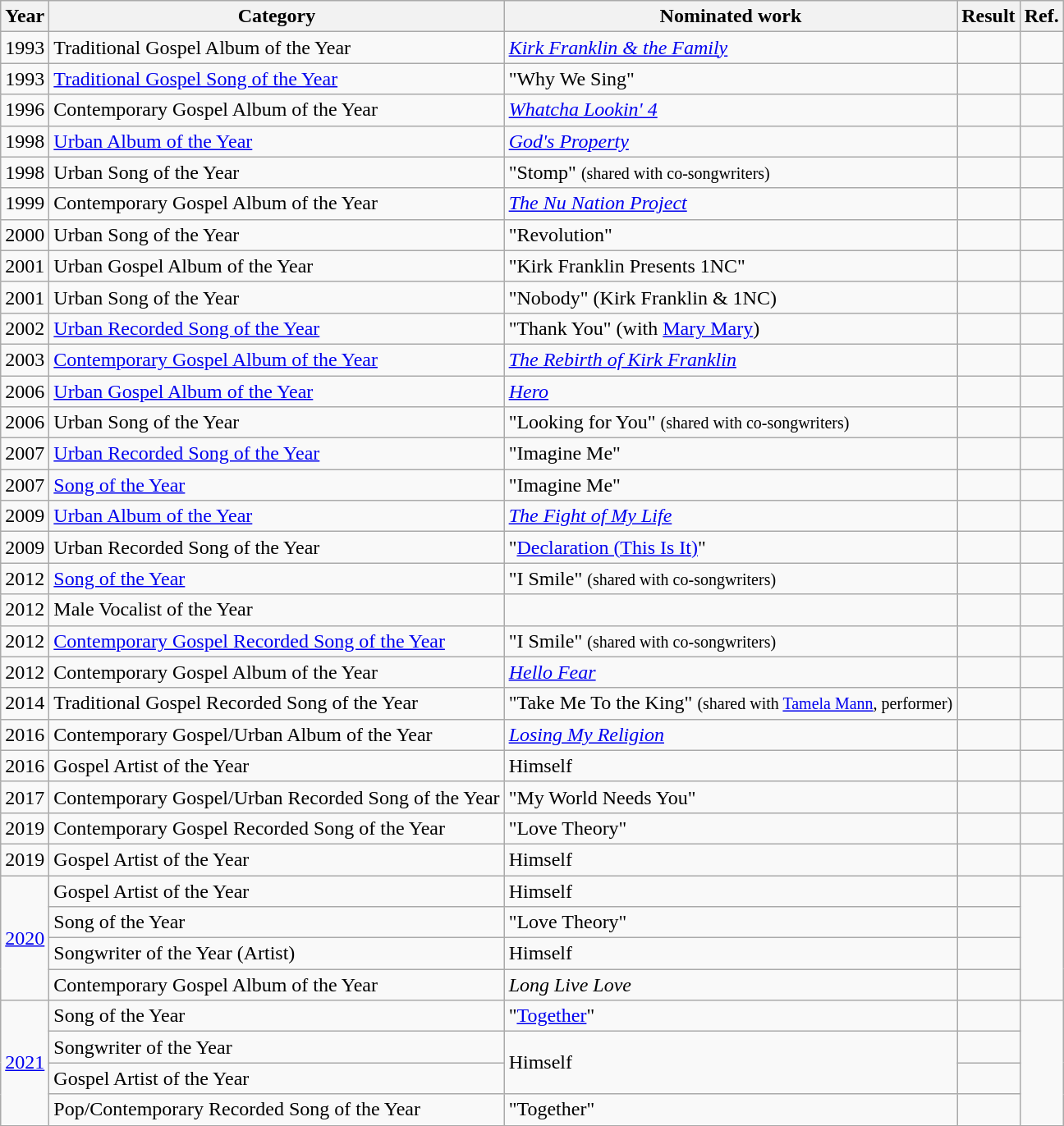<table class="wikitable sortable">
<tr>
<th>Year</th>
<th>Category</th>
<th>Nominated work</th>
<th>Result</th>
<th class="unsortable">Ref.</th>
</tr>
<tr>
<td>1993</td>
<td>Traditional Gospel Album of the Year</td>
<td><em><a href='#'>Kirk Franklin & the Family</a></em></td>
<td></td>
<td></td>
</tr>
<tr>
<td>1993</td>
<td><a href='#'>Traditional Gospel Song of the Year</a></td>
<td>"Why We Sing"</td>
<td></td>
<td></td>
</tr>
<tr>
<td>1996</td>
<td>Contemporary Gospel Album of the Year</td>
<td><em><a href='#'>Whatcha Lookin' 4</a></em></td>
<td></td>
<td></td>
</tr>
<tr>
<td>1998</td>
<td><a href='#'>Urban Album of the Year</a></td>
<td><em><a href='#'>God's Property</a></em></td>
<td></td>
<td></td>
</tr>
<tr>
<td>1998</td>
<td>Urban Song of the Year</td>
<td>"Stomp" <small>(shared with co-songwriters)</small></td>
<td></td>
<td></td>
</tr>
<tr>
<td>1999</td>
<td>Contemporary Gospel Album of the Year</td>
<td><em><a href='#'>The Nu Nation Project</a></em></td>
<td></td>
<td></td>
</tr>
<tr>
<td>2000</td>
<td>Urban Song of the Year</td>
<td>"Revolution"</td>
<td></td>
<td></td>
</tr>
<tr>
<td>2001</td>
<td>Urban Gospel Album of the Year</td>
<td>"Kirk Franklin Presents 1NC"</td>
<td></td>
<td></td>
</tr>
<tr>
<td>2001</td>
<td>Urban Song of the Year</td>
<td>"Nobody" (Kirk Franklin & 1NC)</td>
<td></td>
<td></td>
</tr>
<tr>
<td>2002</td>
<td><a href='#'>Urban Recorded Song of the Year</a></td>
<td>"Thank You" (with <a href='#'>Mary Mary</a>)</td>
<td></td>
<td></td>
</tr>
<tr>
<td>2003</td>
<td><a href='#'>Contemporary Gospel Album of the Year</a></td>
<td><em><a href='#'>The Rebirth of Kirk Franklin</a></em></td>
<td></td>
<td></td>
</tr>
<tr>
<td>2006</td>
<td><a href='#'>Urban Gospel Album of the Year</a></td>
<td><em><a href='#'>Hero</a></em></td>
<td></td>
<td></td>
</tr>
<tr>
<td>2006</td>
<td>Urban Song of the Year</td>
<td>"Looking for You" <small>(shared with co-songwriters)</small></td>
<td></td>
<td></td>
</tr>
<tr>
<td>2007</td>
<td><a href='#'>Urban Recorded Song of the Year</a></td>
<td>"Imagine Me"</td>
<td></td>
<td></td>
</tr>
<tr>
<td>2007</td>
<td><a href='#'>Song of the Year</a></td>
<td>"Imagine Me"</td>
<td></td>
<td></td>
</tr>
<tr>
<td>2009</td>
<td><a href='#'>Urban Album of the Year</a></td>
<td><em><a href='#'>The Fight of My Life</a></em></td>
<td></td>
<td></td>
</tr>
<tr>
<td>2009</td>
<td>Urban Recorded Song of the Year</td>
<td>"<a href='#'>Declaration (This Is It)</a>"</td>
<td></td>
<td></td>
</tr>
<tr>
<td>2012</td>
<td><a href='#'>Song of the Year</a></td>
<td>"I Smile" <small>(shared with co-songwriters)</small></td>
<td></td>
<td></td>
</tr>
<tr>
<td>2012</td>
<td>Male Vocalist of the Year</td>
<td></td>
<td></td>
<td></td>
</tr>
<tr>
<td>2012</td>
<td><a href='#'>Contemporary Gospel Recorded Song of the Year</a></td>
<td>"I Smile" <small>(shared with co-songwriters)</small></td>
<td></td>
<td></td>
</tr>
<tr>
<td>2012</td>
<td>Contemporary Gospel Album of the Year</td>
<td><em><a href='#'>Hello Fear</a></em></td>
<td></td>
<td></td>
</tr>
<tr>
<td>2014</td>
<td>Traditional Gospel Recorded Song of the Year</td>
<td>"Take Me To the King" <small>(shared with <a href='#'>Tamela Mann</a>, performer)</small></td>
<td></td>
<td></td>
</tr>
<tr>
<td>2016</td>
<td>Contemporary Gospel/Urban Album of the Year</td>
<td><em><a href='#'>Losing My Religion</a></em></td>
<td></td>
<td></td>
</tr>
<tr>
<td>2016</td>
<td>Gospel Artist of the Year</td>
<td>Himself</td>
<td></td>
<td></td>
</tr>
<tr>
<td>2017</td>
<td>Contemporary Gospel/Urban Recorded Song of the Year</td>
<td>"My World Needs You"</td>
<td></td>
<td></td>
</tr>
<tr>
<td>2019</td>
<td>Contemporary Gospel Recorded Song of the Year</td>
<td>"Love Theory"</td>
<td></td>
<td></td>
</tr>
<tr>
<td>2019</td>
<td>Gospel Artist of the Year</td>
<td>Himself</td>
<td></td>
<td></td>
</tr>
<tr>
<td rowspan="4"><a href='#'>2020</a></td>
<td>Gospel Artist of the Year</td>
<td>Himself</td>
<td></td>
<td rowspan="4"><br></td>
</tr>
<tr>
<td>Song of the Year</td>
<td>"Love Theory"</td>
<td></td>
</tr>
<tr>
<td>Songwriter of the Year (Artist)</td>
<td>Himself</td>
<td></td>
</tr>
<tr>
<td>Contemporary Gospel Album of the Year</td>
<td><em>Long Live Love</em></td>
<td></td>
</tr>
<tr>
<td rowspan="4"><a href='#'>2021</a></td>
<td>Song of the Year</td>
<td>"<a href='#'>Together</a>"</td>
<td></td>
<td rowspan="4"></td>
</tr>
<tr>
<td>Songwriter of the Year</td>
<td rowspan="2">Himself</td>
<td></td>
</tr>
<tr>
<td>Gospel Artist of the Year</td>
<td></td>
</tr>
<tr>
<td>Pop/Contemporary Recorded Song of the Year</td>
<td>"Together" <br></td>
<td></td>
</tr>
<tr>
</tr>
</table>
